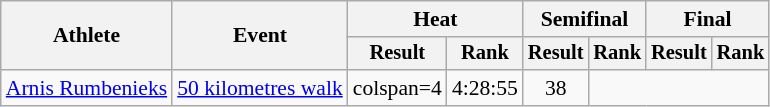<table class="wikitable" style="font-size:90%">
<tr>
<th rowspan="2">Athlete</th>
<th rowspan="2">Event</th>
<th colspan="2">Heat</th>
<th colspan="2">Semifinal</th>
<th colspan="2">Final</th>
</tr>
<tr style="font-size:95%">
<th>Result</th>
<th>Rank</th>
<th>Result</th>
<th>Rank</th>
<th>Result</th>
<th>Rank</th>
</tr>
<tr style=text-align:center>
<td style=text-align:left><a href='#'>Arnis Rumbenieks</a></td>
<td style=text-align:left><a href='#'>50 kilometres walk</a></td>
<td>colspan=4 </td>
<td>4:28:55</td>
<td>38</td>
</tr>
</table>
